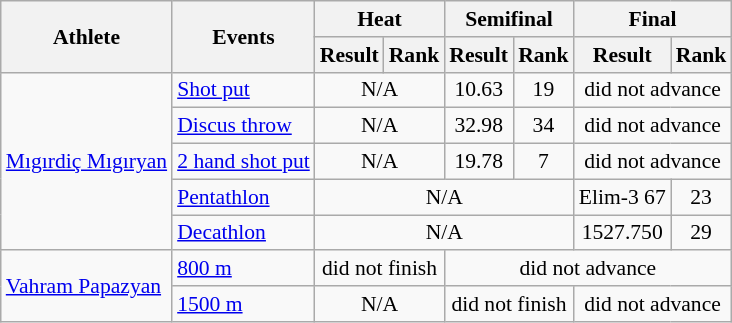<table class=wikitable style="font-size:90%">
<tr>
<th rowspan="2">Athlete</th>
<th rowspan="2">Events</th>
<th colspan="2">Heat</th>
<th colspan="2">Semifinal</th>
<th colspan="2">Final</th>
</tr>
<tr>
<th>Result</th>
<th>Rank</th>
<th>Result</th>
<th>Rank</th>
<th>Result</th>
<th>Rank</th>
</tr>
<tr>
<td rowspan=5><a href='#'>Mıgırdiç Mıgıryan</a></td>
<td><a href='#'>Shot put</a></td>
<td align=center colspan=2>N/A</td>
<td align=center>10.63</td>
<td align=center>19</td>
<td align=center colspan=2>did not advance</td>
</tr>
<tr>
<td><a href='#'>Discus throw</a></td>
<td align=center colspan=2>N/A</td>
<td align=center>32.98</td>
<td align=center>34</td>
<td align=center colspan=2>did not advance</td>
</tr>
<tr>
<td><a href='#'>2 hand shot put</a></td>
<td align=center colspan=2>N/A</td>
<td align=center>19.78</td>
<td align=center>7</td>
<td align=center colspan=2>did not advance</td>
</tr>
<tr>
<td><a href='#'>Pentathlon</a></td>
<td align=center colspan=4>N/A</td>
<td align=center>Elim-3 67</td>
<td align=center>23</td>
</tr>
<tr>
<td><a href='#'>Decathlon</a></td>
<td align=center colspan=4>N/A</td>
<td align=center>1527.750</td>
<td align=center>29</td>
</tr>
<tr>
<td rowspan=2><a href='#'>Vahram Papazyan</a></td>
<td><a href='#'>800 m</a></td>
<td align=center colspan=2>did not finish</td>
<td align=center colspan=4>did not advance</td>
</tr>
<tr>
<td><a href='#'>1500 m</a></td>
<td align=center colspan=2>N/A</td>
<td align=center colspan=2>did not finish</td>
<td align=center colspan=2>did not advance</td>
</tr>
</table>
